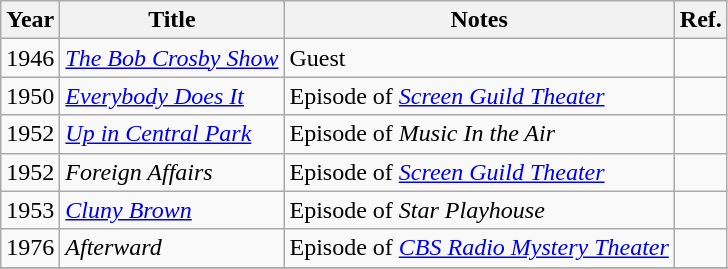<table class="wikitable">
<tr>
<th>Year</th>
<th>Title</th>
<th class="unsortable">Notes</th>
<th>Ref.</th>
</tr>
<tr>
<td>1946</td>
<td><em><a href='#'>The Bob Crosby Show</a></em></td>
<td>Guest</td>
<td></td>
</tr>
<tr>
<td>1950</td>
<td><em><a href='#'>Everybody Does It</a></em></td>
<td>Episode of <em><a href='#'>Screen Guild Theater</a></em></td>
<td></td>
</tr>
<tr>
<td>1952</td>
<td><em><a href='#'>Up in Central Park</a></em></td>
<td>Episode of <em>Music In the Air</em></td>
<td></td>
</tr>
<tr>
<td>1952</td>
<td><em>Foreign Affairs</em></td>
<td>Episode of <em><a href='#'>Screen Guild Theater</a></em></td>
<td></td>
</tr>
<tr>
<td>1953</td>
<td><em><a href='#'>Cluny Brown</a></em></td>
<td>Episode of <em>Star Playhouse</em></td>
<td></td>
</tr>
<tr>
<td>1976</td>
<td><em>Afterward</em></td>
<td>Episode of <em><a href='#'>CBS Radio Mystery Theater</a></em></td>
<td></td>
</tr>
<tr>
</tr>
</table>
